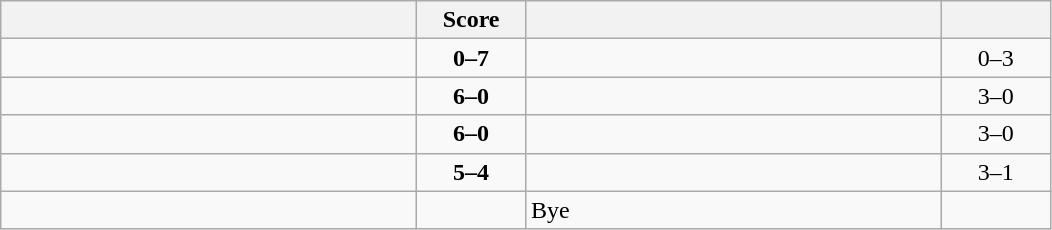<table class="wikitable" style="text-align: center; ">
<tr>
<th align="right" width="270"></th>
<th width="65">Score</th>
<th align="left" width="270"></th>
<th width="65"></th>
</tr>
<tr>
<td align="left"></td>
<td><strong>0–7</strong></td>
<td align="left"><strong></strong></td>
<td>0–3 <strong></strong></td>
</tr>
<tr>
<td align="left"><strong></strong></td>
<td><strong>6–0</strong></td>
<td align="left"></td>
<td>3–0 <strong></strong></td>
</tr>
<tr>
<td align="left"><strong></strong></td>
<td><strong>6–0</strong></td>
<td align="left"></td>
<td>3–0 <strong></strong></td>
</tr>
<tr>
<td align="left"><strong></strong></td>
<td><strong>5–4</strong></td>
<td align="left"></td>
<td>3–1 <strong></strong></td>
</tr>
<tr>
<td align="left"><strong></strong></td>
<td></td>
<td align="left">Bye</td>
<td></td>
</tr>
</table>
